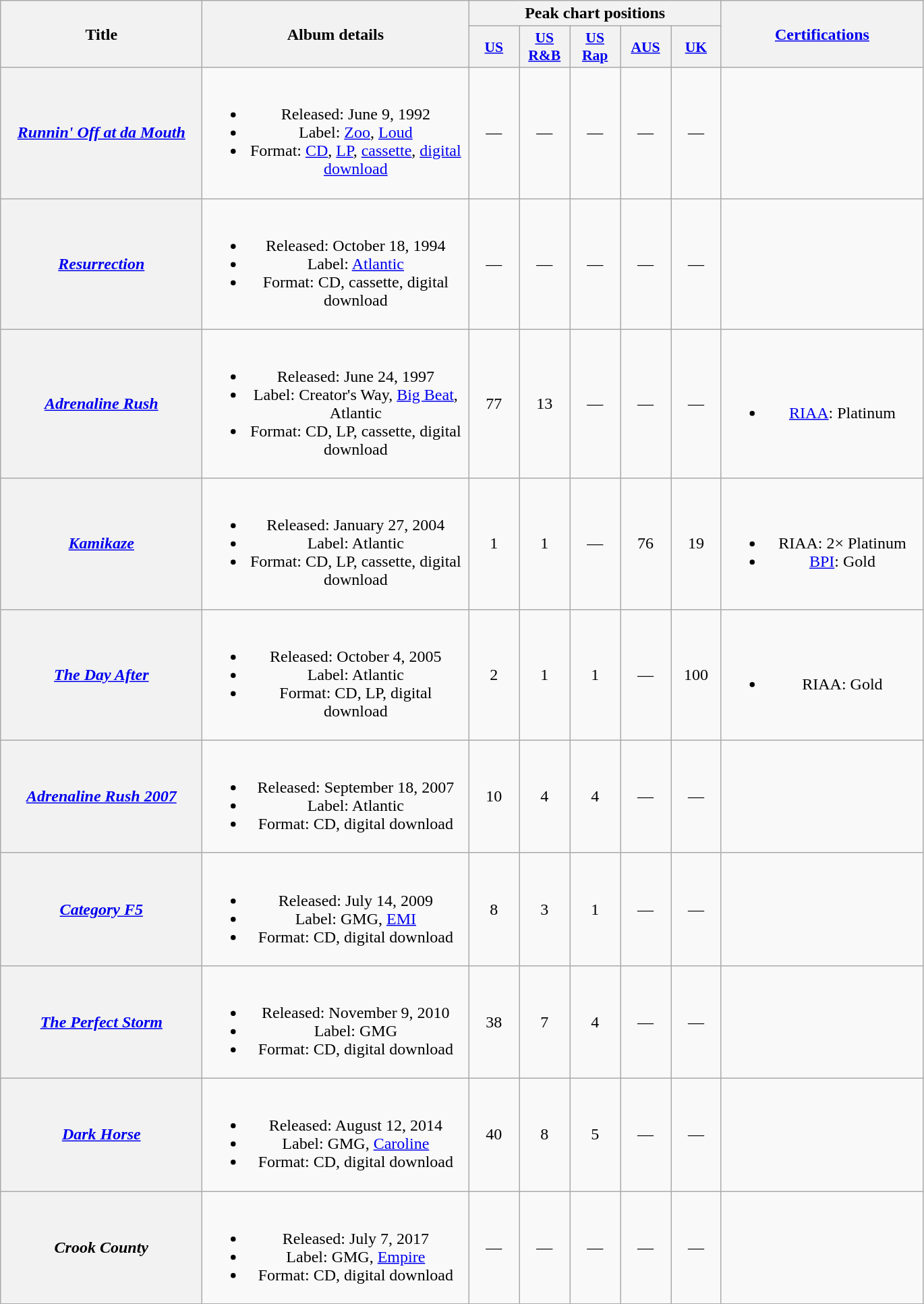<table class="wikitable plainrowheaders" style="text-align:center;" border="1">
<tr>
<th scope="col" rowspan="2" style="width:12em;">Title</th>
<th scope="col" rowspan="2" style="width:16em;">Album details</th>
<th scope="col" colspan="5">Peak chart positions</th>
<th scope="col" rowspan="2" style="width:12em;"><a href='#'>Certifications</a></th>
</tr>
<tr>
<th scope="col" style="width:3em;font-size:90%;"><a href='#'>US</a></th>
<th scope="col" style="width:3em;font-size:90%;"><a href='#'>US R&B</a></th>
<th scope="col" style="width:3em;font-size:90%;"><a href='#'>US Rap</a></th>
<th scope="col" style="width:3em;font-size:90%;"><a href='#'>AUS</a></th>
<th scope="col" style="width:3em;font-size:90%;"><a href='#'>UK</a></th>
</tr>
<tr>
<th scope="row"><em><a href='#'>Runnin' Off at da Mouth</a></em></th>
<td><br><ul><li>Released: June 9, 1992</li><li>Label: <a href='#'>Zoo</a>, <a href='#'>Loud</a></li><li>Format: <a href='#'>CD</a>, <a href='#'>LP</a>, <a href='#'>cassette</a>, <a href='#'>digital download</a></li></ul></td>
<td>—</td>
<td>—</td>
<td>—</td>
<td>—</td>
<td>—</td>
<td></td>
</tr>
<tr>
<th scope="row"><em><a href='#'>Resurrection</a></em></th>
<td><br><ul><li>Released: October 18, 1994</li><li>Label: <a href='#'>Atlantic</a></li><li>Format: CD, cassette, digital download</li></ul></td>
<td>—</td>
<td>—</td>
<td>—</td>
<td>—</td>
<td>—</td>
<td></td>
</tr>
<tr>
<th scope="row"><em><a href='#'>Adrenaline Rush</a></em></th>
<td><br><ul><li>Released: June 24, 1997</li><li>Label: Creator's Way, <a href='#'>Big Beat</a>, Atlantic</li><li>Format: CD, LP, cassette, digital download</li></ul></td>
<td>77</td>
<td>13</td>
<td>—</td>
<td>—</td>
<td>—</td>
<td><br><ul><li><a href='#'>RIAA</a>: Platinum</li></ul></td>
</tr>
<tr>
<th scope="row"><em><a href='#'>Kamikaze</a></em></th>
<td><br><ul><li>Released: January 27, 2004</li><li>Label: Atlantic</li><li>Format: CD, LP, cassette, digital download</li></ul></td>
<td>1</td>
<td>1</td>
<td>—</td>
<td>76</td>
<td>19</td>
<td><br><ul><li>RIAA: 2× Platinum</li><li><a href='#'>BPI</a>: Gold</li></ul></td>
</tr>
<tr>
<th scope="row"><em><a href='#'>The Day After</a></em></th>
<td><br><ul><li>Released: October 4, 2005</li><li>Label: Atlantic</li><li>Format: CD, LP, digital download</li></ul></td>
<td>2</td>
<td>1</td>
<td>1</td>
<td>—</td>
<td>100</td>
<td><br><ul><li>RIAA: Gold</li></ul></td>
</tr>
<tr>
<th scope="row"><em><a href='#'>Adrenaline Rush 2007</a></em></th>
<td><br><ul><li>Released: September 18, 2007</li><li>Label: Atlantic</li><li>Format: CD, digital download</li></ul></td>
<td>10</td>
<td>4</td>
<td>4</td>
<td>—</td>
<td>—</td>
<td></td>
</tr>
<tr>
<th scope="row"><em><a href='#'>Category F5</a></em></th>
<td><br><ul><li>Released: July 14, 2009</li><li>Label: GMG, <a href='#'>EMI</a></li><li>Format: CD, digital download</li></ul></td>
<td>8</td>
<td>3</td>
<td>1</td>
<td>—</td>
<td>—</td>
<td></td>
</tr>
<tr>
<th scope="row"><em><a href='#'>The Perfect Storm</a></em></th>
<td><br><ul><li>Released: November 9, 2010</li><li>Label: GMG</li><li>Format: CD, digital download</li></ul></td>
<td>38</td>
<td>7</td>
<td>4</td>
<td>—</td>
<td>—</td>
<td></td>
</tr>
<tr>
<th scope="row"><em><a href='#'>Dark Horse</a></em></th>
<td><br><ul><li>Released: August 12, 2014</li><li>Label: GMG, <a href='#'>Caroline</a></li><li>Format: CD, digital download</li></ul></td>
<td>40</td>
<td>8</td>
<td>5</td>
<td>—</td>
<td>—</td>
<td></td>
</tr>
<tr>
<th scope="row"><em>Crook County</em></th>
<td><br><ul><li>Released: July 7, 2017</li><li>Label: GMG, <a href='#'>Empire</a></li><li>Format: CD, digital download</li></ul></td>
<td>—</td>
<td>—</td>
<td>—</td>
<td>—</td>
<td>—</td>
<td></td>
</tr>
</table>
